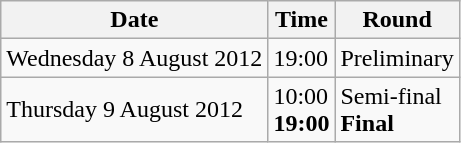<table class="wikitable">
<tr>
<th>Date</th>
<th>Time</th>
<th>Round</th>
</tr>
<tr>
<td>Wednesday 8 August 2012</td>
<td>19:00</td>
<td>Preliminary</td>
</tr>
<tr>
<td>Thursday 9 August 2012</td>
<td>10:00<br><strong>19:00</strong></td>
<td>Semi-final<br><strong>Final</strong></td>
</tr>
</table>
